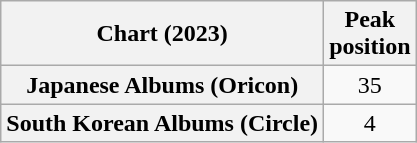<table class="wikitable sortable plainrowheaders" style="text-align:center">
<tr>
<th scope="col">Chart (2023)</th>
<th scope="col">Peak<br>position</th>
</tr>
<tr>
<th scope="row">Japanese Albums (Oricon)</th>
<td>35</td>
</tr>
<tr>
<th scope="row">South Korean Albums (Circle)</th>
<td>4</td>
</tr>
</table>
